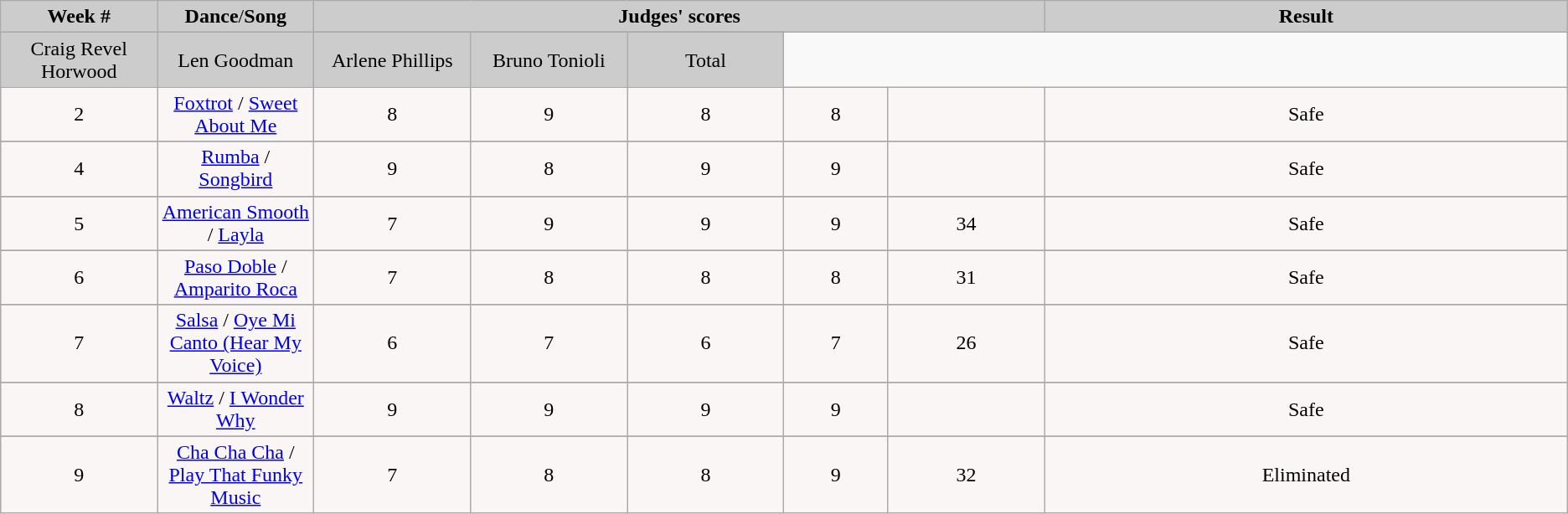<table class="wikitable" align="center">
<tr>
<td rowspan="2" bgcolor="CCCCCC" align="Center"><strong>Week #</strong></td>
<td rowspan="2" bgcolor="CCCCCC" align="Center"><strong>Dance</strong>/<strong>Song</strong></td>
<td colspan="5" bgcolor="CCCCCC" align="Center"><strong>Judges' scores</strong></td>
<td rowspan="2" bgcolor="CCCCCC" align="Center"><strong>Result</strong></td>
</tr>
<tr>
</tr>
<tr>
<td bgcolor="CCCCCC" width="10%" align="center">Craig Revel Horwood</td>
<td bgcolor="CCCCCC" width="10%" align="center">Len Goodman</td>
<td bgcolor="CCCCCC" width="10%" align="center">Arlene Phillips</td>
<td bgcolor="CCCCCC" width="10%" align="center">Bruno Tonioli</td>
<td bgcolor="CCCCCC" width="10%" align="center">Total</td>
</tr>
<tr>
<td align="center" bgcolor="FAF6F6">2</td>
<td align="center" bgcolor="FAF6F6"><a href='#'>Foxtrot</a> / <a href='#'>Sweet About Me</a></td>
<td align="center" bgcolor="FAF6F6">8</td>
<td align="center" bgcolor="FAF6F6">9</td>
<td align="center" bgcolor="FAF6F6">8</td>
<td align="center" bgcolor="FAF6F6">8</td>
<td align="center" bgcolor="FAF6F6"></td>
<td align="center" bgcolor="FAF6F6">Safe</td>
</tr>
<tr>
</tr>
<tr>
<td align="center" bgcolor="FAF6F6">4</td>
<td align="center" bgcolor="FAF6F6"><a href='#'>Rumba</a> / <a href='#'>Songbird</a></td>
<td align="center" bgcolor="FAF6F6">9</td>
<td align="center" bgcolor="FAF6F6">8</td>
<td align="center" bgcolor="FAF6F6">9</td>
<td align="center" bgcolor="FAF6F6">9</td>
<td align="center" bgcolor="FAF6F6"></td>
<td align="center" bgcolor="FAF6F6">Safe</td>
</tr>
<tr>
</tr>
<tr>
<td align="center" bgcolor="FAF6F6">5</td>
<td align="center" bgcolor="FAF6F6"><a href='#'>American Smooth</a> / <a href='#'>Layla</a></td>
<td align="center" bgcolor="FAF6F6">7</td>
<td align="center" bgcolor="FAF6F6">9</td>
<td align="center" bgcolor="FAF6F6">9</td>
<td align="center" bgcolor="FAF6F6">9</td>
<td align="center" bgcolor="FAF6F6">34</td>
<td align="center" bgcolor="FAF6F6">Safe</td>
</tr>
<tr>
</tr>
<tr>
<td align="center" bgcolor="FAF6F6">6</td>
<td align="center" bgcolor="FAF6F6"><a href='#'>Paso Doble</a> / <a href='#'>Amparito Roca</a></td>
<td align="center" bgcolor="FAF6F6">7</td>
<td align="center" bgcolor="FAF6F6">8</td>
<td align="center" bgcolor="FAF6F6">8</td>
<td align="center" bgcolor="FAF6F6">8</td>
<td align="center" bgcolor="FAF6F6">31</td>
<td align="center" bgcolor="FAF6F6">Safe</td>
</tr>
<tr>
</tr>
<tr>
<td align="center" bgcolor="FAF6F6">7</td>
<td align="center" bgcolor="FAF6F6"><a href='#'>Salsa</a> / <a href='#'>Oye Mi Canto (Hear My Voice)</a></td>
<td align="center" bgcolor="FAF6F6">6</td>
<td align="center" bgcolor="FAF6F6">7</td>
<td align="center" bgcolor="FAF6F6">6</td>
<td align="center" bgcolor="FAF6F6">7</td>
<td align="center" bgcolor="FAF6F6">26</td>
<td align="center" bgcolor="FAF6F6">Safe</td>
</tr>
<tr>
</tr>
<tr>
<td align="center" bgcolor="FAF6F6">8</td>
<td align="center" bgcolor="FAF6F6"><a href='#'>Waltz</a> / <a href='#'>I Wonder Why</a></td>
<td align="center" bgcolor="FAF6F6">9</td>
<td align="center" bgcolor="FAF6F6">9</td>
<td align="center" bgcolor="FAF6F6">9</td>
<td align="center" bgcolor="FAF6F6">9</td>
<td align="center" bgcolor="FAF6F6"></td>
<td align="center" bgcolor="FAF6F6">Safe</td>
</tr>
<tr>
</tr>
<tr>
<td align="center" bgcolor="FAF6F6">9</td>
<td align="center" bgcolor="FAF6F6"><a href='#'>Cha Cha Cha</a> / <a href='#'>Play That Funky Music</a></td>
<td align="center" bgcolor="FAF6F6">7</td>
<td align="center" bgcolor="FAF6F6">8</td>
<td align="center" bgcolor="FAF6F6">8</td>
<td align="center" bgcolor="FAF6F6">9</td>
<td align="center" bgcolor="FAF6F6">32</td>
<td align="center" bgcolor="FAF6F6">Eliminated</td>
</tr>
</table>
